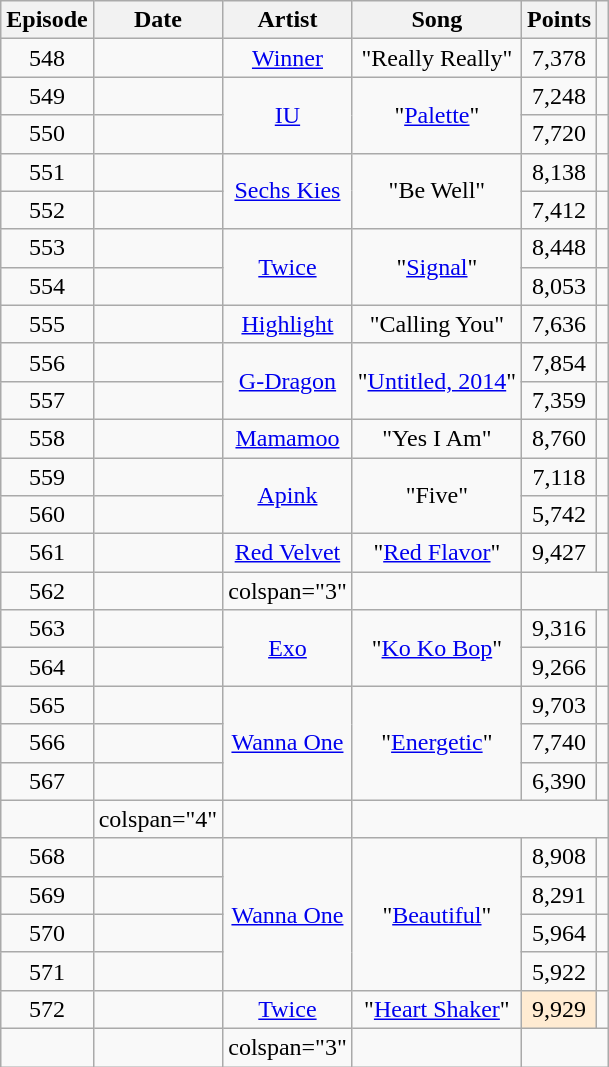<table class="sortable wikitable" style="text-align:center">
<tr>
<th>Episode</th>
<th>Date</th>
<th>Artist</th>
<th>Song</th>
<th>Points</th>
<th class="unsortable"></th>
</tr>
<tr>
<td>548</td>
<td></td>
<td><a href='#'>Winner</a></td>
<td>"Really Really"</td>
<td>7,378</td>
<td></td>
</tr>
<tr>
<td>549</td>
<td></td>
<td rowspan="2"><a href='#'>IU</a></td>
<td rowspan="2">"<a href='#'>Palette</a>"</td>
<td>7,248</td>
<td></td>
</tr>
<tr>
<td>550</td>
<td></td>
<td>7,720</td>
<td></td>
</tr>
<tr>
<td>551</td>
<td></td>
<td rowspan="2"><a href='#'>Sechs Kies</a></td>
<td rowspan="2">"Be Well"</td>
<td>8,138</td>
<td></td>
</tr>
<tr>
<td>552</td>
<td></td>
<td>7,412</td>
<td></td>
</tr>
<tr>
<td>553</td>
<td></td>
<td rowspan="2"><a href='#'>Twice</a></td>
<td rowspan="2">"<a href='#'>Signal</a>"</td>
<td>8,448</td>
<td></td>
</tr>
<tr>
<td>554</td>
<td></td>
<td>8,053</td>
<td></td>
</tr>
<tr>
<td>555</td>
<td></td>
<td><a href='#'>Highlight</a></td>
<td>"Calling You"</td>
<td>7,636</td>
<td></td>
</tr>
<tr>
<td>556</td>
<td></td>
<td rowspan="2"><a href='#'>G-Dragon</a></td>
<td rowspan="2">"<a href='#'>Untitled, 2014</a>"</td>
<td>7,854</td>
<td></td>
</tr>
<tr>
<td>557</td>
<td></td>
<td>7,359</td>
<td></td>
</tr>
<tr>
<td>558</td>
<td></td>
<td><a href='#'>Mamamoo</a></td>
<td>"Yes I Am"</td>
<td>8,760</td>
<td></td>
</tr>
<tr>
<td>559</td>
<td></td>
<td rowspan="2"><a href='#'>Apink</a></td>
<td rowspan="2">"Five"</td>
<td>7,118</td>
<td></td>
</tr>
<tr>
<td>560</td>
<td></td>
<td>5,742</td>
<td></td>
</tr>
<tr>
<td>561</td>
<td></td>
<td><a href='#'>Red Velvet</a></td>
<td>"<a href='#'>Red Flavor</a>"</td>
<td>9,427</td>
<td></td>
</tr>
<tr>
<td>562</td>
<td></td>
<td>colspan="3" </td>
<td></td>
</tr>
<tr>
<td>563</td>
<td></td>
<td rowspan="2"><a href='#'>Exo</a></td>
<td rowspan="2">"<a href='#'>Ko Ko Bop</a>"</td>
<td>9,316</td>
<td></td>
</tr>
<tr>
<td>564</td>
<td></td>
<td>9,266</td>
<td></td>
</tr>
<tr>
<td>565</td>
<td></td>
<td rowspan="3"><a href='#'>Wanna One</a></td>
<td rowspan="3">"<a href='#'>Energetic</a>"</td>
<td>9,703</td>
<td></td>
</tr>
<tr>
<td>566</td>
<td></td>
<td>7,740</td>
<td></td>
</tr>
<tr>
<td>567</td>
<td></td>
<td>6,390</td>
<td></td>
</tr>
<tr>
<td></td>
<td>colspan="4" </td>
<td></td>
</tr>
<tr>
<td>568</td>
<td></td>
<td rowspan="4"><a href='#'>Wanna One</a></td>
<td rowspan="4">"<a href='#'>Beautiful</a>"</td>
<td>8,908</td>
<td></td>
</tr>
<tr>
<td>569</td>
<td></td>
<td>8,291</td>
<td></td>
</tr>
<tr>
<td>570</td>
<td></td>
<td>5,964</td>
<td></td>
</tr>
<tr>
<td>571</td>
<td></td>
<td>5,922</td>
<td></td>
</tr>
<tr>
<td>572</td>
<td></td>
<td><a href='#'>Twice</a></td>
<td>"<a href='#'>Heart Shaker</a>"</td>
<td style="background:#ffebd2;">9,929</td>
<td></td>
</tr>
<tr>
<td></td>
<td></td>
<td>colspan="3" </td>
<td></td>
</tr>
</table>
